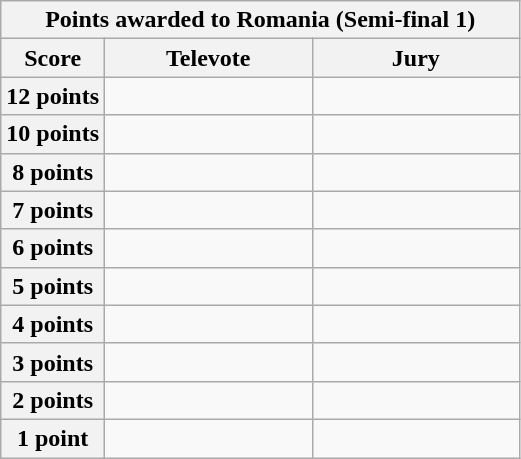<table class="wikitable collapsible">
<tr>
<th colspan="3">Points awarded to Romania (Semi-final 1)</th>
</tr>
<tr>
<th scope="col" width="20%">Score</th>
<th scope="col" width="40%">Televote</th>
<th scope="col" width="40%">Jury</th>
</tr>
<tr>
<th scope="row">12 points</th>
<td></td>
<td></td>
</tr>
<tr>
<th scope="row">10 points</th>
<td></td>
<td></td>
</tr>
<tr>
<th scope="row">8 points</th>
<td></td>
<td></td>
</tr>
<tr>
<th scope="row">7 points</th>
<td></td>
<td></td>
</tr>
<tr>
<th scope="row">6 points</th>
<td></td>
<td></td>
</tr>
<tr>
<th scope="row">5 points</th>
<td></td>
<td></td>
</tr>
<tr>
<th scope="row">4 points</th>
<td></td>
<td></td>
</tr>
<tr>
<th scope="row">3 points</th>
<td></td>
<td></td>
</tr>
<tr>
<th scope="row">2 points</th>
<td></td>
<td></td>
</tr>
<tr>
<th scope="row">1 point</th>
<td></td>
<td></td>
</tr>
</table>
